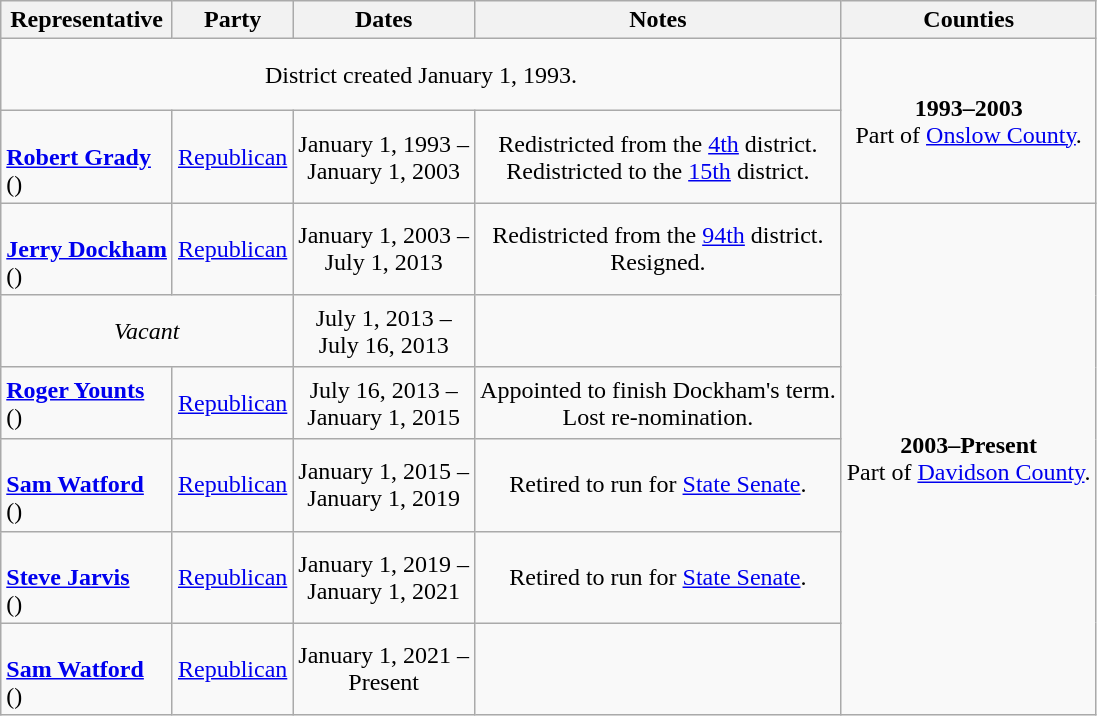<table class=wikitable style="text-align:center">
<tr>
<th>Representative</th>
<th>Party</th>
<th>Dates</th>
<th>Notes</th>
<th>Counties</th>
</tr>
<tr style="height:3em">
<td colspan=4>District created January 1, 1993.</td>
<td rowspan=2><strong>1993–2003</strong> <br> Part of <a href='#'>Onslow County</a>.</td>
</tr>
<tr style="height:3em">
<td align=left><br><strong><a href='#'>Robert Grady</a></strong><br>()</td>
<td><a href='#'>Republican</a></td>
<td nowrap>January 1, 1993 – <br> January 1, 2003</td>
<td>Redistricted from the <a href='#'>4th</a> district. <br> Redistricted to the <a href='#'>15th</a> district.</td>
</tr>
<tr style="height:3em">
<td align=left><br><strong><a href='#'>Jerry Dockham</a></strong><br>()</td>
<td><a href='#'>Republican</a></td>
<td nowrap>January 1, 2003 – <br> July 1, 2013</td>
<td>Redistricted from the <a href='#'>94th</a> district. <br> Resigned.</td>
<td rowspan=6><strong>2003–Present</strong> <br> Part of <a href='#'>Davidson County</a>.</td>
</tr>
<tr style="height:3em">
<td colspan=2><em>Vacant</em></td>
<td nowrap>July 1, 2013 – <br> July 16, 2013</td>
<td></td>
</tr>
<tr style="height:3em">
<td align=left><strong><a href='#'>Roger Younts</a></strong><br>()</td>
<td><a href='#'>Republican</a></td>
<td nowrap>July 16, 2013 – <br> January 1, 2015</td>
<td>Appointed to finish Dockham's term. <br> Lost re-nomination.</td>
</tr>
<tr style="height:3em">
<td align=left><br><strong><a href='#'>Sam Watford</a></strong><br>()</td>
<td><a href='#'>Republican</a></td>
<td nowrap>January 1, 2015 – <br> January 1, 2019</td>
<td>Retired to run for <a href='#'>State Senate</a>.</td>
</tr>
<tr style="height:3em">
<td align=left><br><strong><a href='#'>Steve Jarvis</a></strong><br>()</td>
<td><a href='#'>Republican</a></td>
<td nowrap>January 1, 2019 – <br> January 1, 2021</td>
<td>Retired to run for <a href='#'>State Senate</a>.</td>
</tr>
<tr style="height:3em">
<td align=left><br><strong><a href='#'>Sam Watford</a></strong><br>()</td>
<td><a href='#'>Republican</a></td>
<td nowrap>January 1, 2021 – <br> Present</td>
<td></td>
</tr>
</table>
